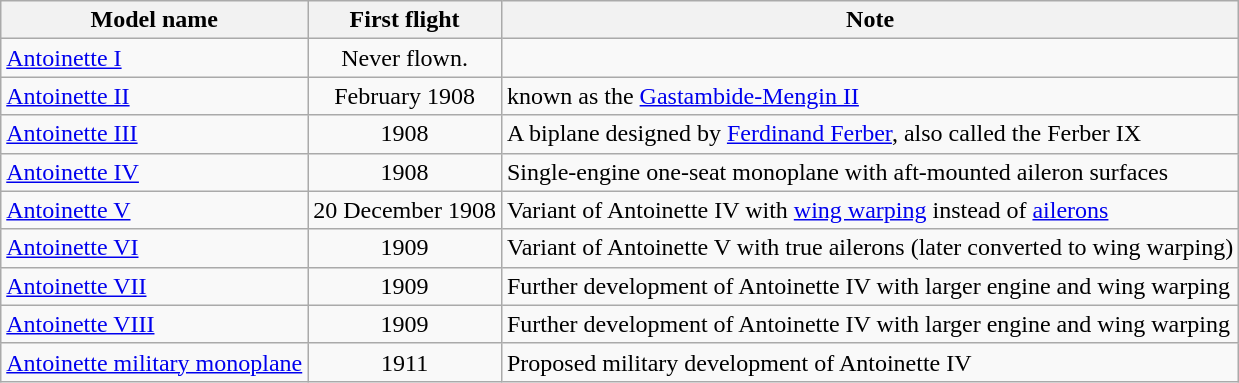<table class="wikitable">
<tr>
<th>Model name</th>
<th>First flight</th>
<th>Note</th>
</tr>
<tr>
<td align=left><a href='#'>Antoinette I</a></td>
<td align=center>Never flown.</td>
<td align=left></td>
</tr>
<tr>
<td align=left><a href='#'>Antoinette II</a></td>
<td align=center>February 1908 </td>
<td align=left>known as the <a href='#'>Gastambide-Mengin II</a></td>
</tr>
<tr>
<td align=left><a href='#'>Antoinette III</a></td>
<td align=center>1908</td>
<td align=left>A biplane designed by <a href='#'>Ferdinand Ferber</a>, also called the Ferber IX</td>
</tr>
<tr>
<td align=left><a href='#'>Antoinette IV</a></td>
<td align=center>1908</td>
<td align=left>Single-engine one-seat monoplane with aft-mounted aileron surfaces</td>
</tr>
<tr>
<td align=left><a href='#'>Antoinette V</a></td>
<td align=center>20 December 1908</td>
<td align=left>Variant of Antoinette IV with <a href='#'>wing warping</a> instead of <a href='#'>ailerons</a></td>
</tr>
<tr>
<td align=left><a href='#'>Antoinette VI</a></td>
<td align=center>1909</td>
<td align=left>Variant of Antoinette V with true ailerons (later converted to wing warping)</td>
</tr>
<tr>
<td align=left><a href='#'>Antoinette VII</a></td>
<td align=center>1909</td>
<td align=left>Further development of Antoinette IV with larger engine and wing warping</td>
</tr>
<tr>
<td align=left><a href='#'>Antoinette VIII</a></td>
<td align=center>1909</td>
<td align=left>Further development of Antoinette IV with larger engine and wing warping</td>
</tr>
<tr>
<td align=left><a href='#'>Antoinette military monoplane</a></td>
<td align=center>1911</td>
<td align=left>Proposed military development of Antoinette IV</td>
</tr>
</table>
